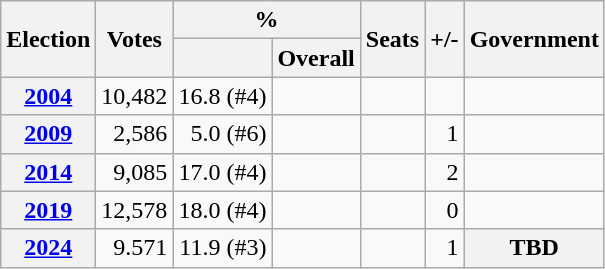<table class="wikitable" style="text-align:right;">
<tr>
<th rowspan=2>Election</th>
<th rowspan=2>Votes</th>
<th colspan=2>%</th>
<th rowspan=2>Seats</th>
<th rowspan=2>+/-</th>
<th rowspan=2>Government</th>
</tr>
<tr>
<th></th>
<th>Overall</th>
</tr>
<tr>
<th><a href='#'>2004</a></th>
<td>10,482</td>
<td>16.8 (#4)</td>
<td></td>
<td></td>
<td></td>
<td></td>
</tr>
<tr>
<th><a href='#'>2009</a></th>
<td>2,586</td>
<td>5.0 (#6)</td>
<td></td>
<td></td>
<td> 1</td>
<td></td>
</tr>
<tr>
<th><a href='#'>2014</a></th>
<td>9,085</td>
<td>17.0 (#4)</td>
<td></td>
<td></td>
<td> 2</td>
<td></td>
</tr>
<tr>
<th><a href='#'>2019</a></th>
<td>12,578</td>
<td>18.0 (#4)</td>
<td></td>
<td></td>
<td> 0</td>
<td></td>
</tr>
<tr>
<th><a href='#'>2024</a></th>
<td>9.571</td>
<td>11.9 (#3)</td>
<td></td>
<td></td>
<td> 1</td>
<th>TBD</th>
</tr>
</table>
